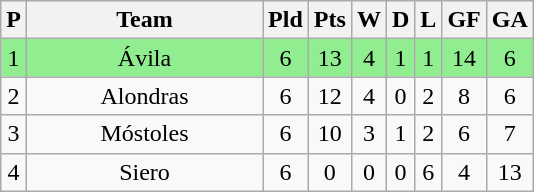<table class="wikitable sortable" style="text-align: center;">
<tr>
<th align="center">P</th>
<th width=150>Team</th>
<th align="center">Pld</th>
<th align="center">Pts</th>
<th align="center">W</th>
<th align="center">D</th>
<th align="center">L</th>
<th align="center">GF</th>
<th align="center">GA</th>
</tr>
<tr align=center style="background:#90EE90;">
<td>1</td>
<td>Ávila</td>
<td>6</td>
<td>13</td>
<td>4</td>
<td>1</td>
<td>1</td>
<td>14</td>
<td>6</td>
</tr>
<tr>
<td>2</td>
<td>Alondras</td>
<td>6</td>
<td>12</td>
<td>4</td>
<td>0</td>
<td>2</td>
<td>8</td>
<td>6</td>
</tr>
<tr>
<td>3</td>
<td>Móstoles</td>
<td>6</td>
<td>10</td>
<td>3</td>
<td>1</td>
<td>2</td>
<td>6</td>
<td>7</td>
</tr>
<tr>
<td>4</td>
<td>Siero</td>
<td>6</td>
<td>0</td>
<td>0</td>
<td>0</td>
<td>6</td>
<td>4</td>
<td>13</td>
</tr>
</table>
